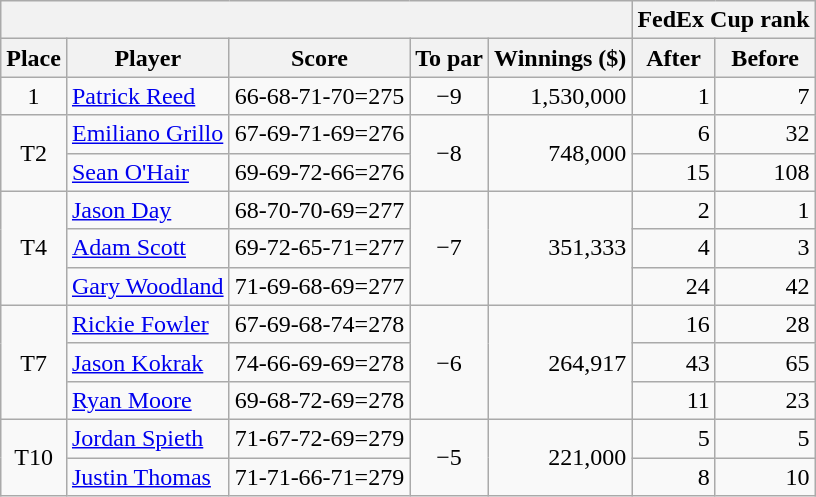<table class=wikitable>
<tr>
<th colspan=5></th>
<th colspan=2>FedEx Cup rank</th>
</tr>
<tr>
<th>Place</th>
<th>Player</th>
<th>Score</th>
<th>To par</th>
<th>Winnings ($)</th>
<th>After</th>
<th>Before</th>
</tr>
<tr>
<td align=center>1</td>
<td> <a href='#'>Patrick Reed</a></td>
<td>66-68-71-70=275</td>
<td align=center>−9</td>
<td align=right>1,530,000</td>
<td align=right>1</td>
<td align=right>7</td>
</tr>
<tr>
<td rowspan=2 align=center>T2</td>
<td> <a href='#'>Emiliano Grillo</a></td>
<td>67-69-71-69=276</td>
<td rowspan=2 align=center>−8</td>
<td rowspan=2 align=right>748,000</td>
<td align=right>6</td>
<td align=right>32</td>
</tr>
<tr>
<td> <a href='#'>Sean O'Hair</a></td>
<td>69-69-72-66=276</td>
<td align=right>15</td>
<td align=right>108</td>
</tr>
<tr>
<td rowspan=3 align=center>T4</td>
<td> <a href='#'>Jason Day</a></td>
<td>68-70-70-69=277</td>
<td rowspan=3 align=center>−7</td>
<td rowspan=3 align=right>351,333</td>
<td align=right>2</td>
<td align=right>1</td>
</tr>
<tr>
<td> <a href='#'>Adam Scott</a></td>
<td>69-72-65-71=277</td>
<td align=right>4</td>
<td align=right>3</td>
</tr>
<tr>
<td> <a href='#'>Gary Woodland</a></td>
<td>71-69-68-69=277</td>
<td align=right>24</td>
<td align=right>42</td>
</tr>
<tr>
<td rowspan=3 align=center>T7</td>
<td> <a href='#'>Rickie Fowler</a></td>
<td>67-69-68-74=278</td>
<td rowspan=3 align=center>−6</td>
<td rowspan=3 align=right>264,917</td>
<td align=right>16</td>
<td align=right>28</td>
</tr>
<tr>
<td> <a href='#'>Jason Kokrak</a></td>
<td>74-66-69-69=278</td>
<td align=right>43</td>
<td align=right>65</td>
</tr>
<tr>
<td> <a href='#'>Ryan Moore</a></td>
<td>69-68-72-69=278</td>
<td align=right>11</td>
<td align=right>23</td>
</tr>
<tr>
<td rowspan=2 align=center>T10</td>
<td> <a href='#'>Jordan Spieth</a></td>
<td>71-67-72-69=279</td>
<td rowspan=2 align=center>−5</td>
<td rowspan=2 align=right>221,000</td>
<td align=right>5</td>
<td align=right>5</td>
</tr>
<tr>
<td> <a href='#'>Justin Thomas</a></td>
<td>71-71-66-71=279</td>
<td align=right>8</td>
<td align=right>10</td>
</tr>
</table>
